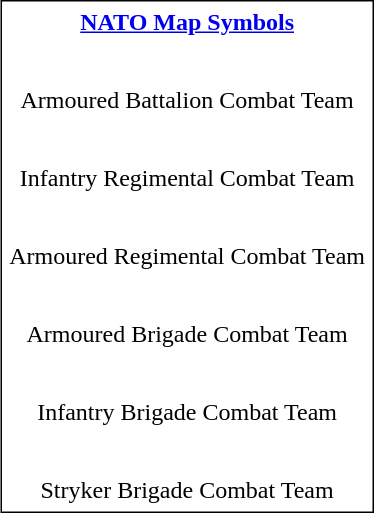<table class="floatright" style="border:1px solid black; background:white;float: right;text-align: center" cellpadding="3">
<tr>
<th><a href='#'>NATO Map Symbols</a></th>
</tr>
<tr>
<td><br></td>
</tr>
<tr>
<td>Armoured Battalion Combat Team</td>
</tr>
<tr>
<td><br></td>
</tr>
<tr>
<td>Infantry Regimental Combat Team</td>
</tr>
<tr>
<td><br></td>
</tr>
<tr>
<td>Armoured Regimental  Combat Team</td>
</tr>
<tr>
<td><br></td>
</tr>
<tr>
<td>Armoured Brigade Combat Team</td>
</tr>
<tr>
<td><br></td>
</tr>
<tr>
<td>Infantry Brigade Combat Team</td>
</tr>
<tr>
<td><br></td>
</tr>
<tr>
<td>Stryker Brigade Combat Team</td>
</tr>
</table>
